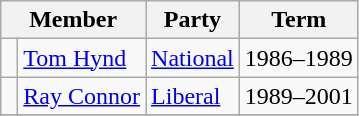<table class="wikitable">
<tr>
<th colspan="2">Member</th>
<th>Party</th>
<th>Term</th>
</tr>
<tr>
<td> </td>
<td><a href='#'>Tom Hynd</a></td>
<td><a href='#'>National</a></td>
<td>1986–1989</td>
</tr>
<tr>
<td> </td>
<td><a href='#'>Ray Connor</a></td>
<td><a href='#'>Liberal</a></td>
<td>1989–2001</td>
</tr>
<tr>
</tr>
</table>
